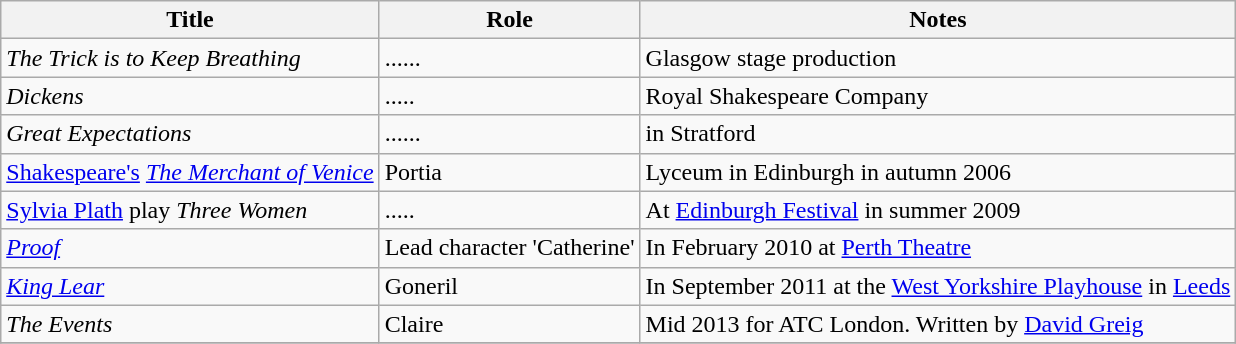<table class="wikitable">
<tr>
<th>Title</th>
<th>Role</th>
<th>Notes</th>
</tr>
<tr>
<td><em>The Trick is to Keep Breathing</em></td>
<td>......</td>
<td>Glasgow stage production</td>
</tr>
<tr>
<td><em>Dickens</em></td>
<td>.....</td>
<td>Royal Shakespeare Company</td>
</tr>
<tr>
<td><em>Great Expectations</em></td>
<td>......</td>
<td>in Stratford</td>
</tr>
<tr>
<td><a href='#'>Shakespeare's</a> <em><a href='#'>The Merchant of Venice</a></em></td>
<td>Portia</td>
<td>Lyceum in Edinburgh in autumn 2006</td>
</tr>
<tr>
<td><a href='#'>Sylvia Plath</a> play <em>Three Women</em></td>
<td>.....</td>
<td>At <a href='#'>Edinburgh Festival</a> in summer 2009</td>
</tr>
<tr>
<td><em><a href='#'>Proof</a></em></td>
<td>Lead character 'Catherine'</td>
<td>In February 2010 at <a href='#'>Perth Theatre</a></td>
</tr>
<tr>
<td><em><a href='#'>King Lear</a></em></td>
<td>Goneril</td>
<td>In September 2011 at the <a href='#'>West Yorkshire Playhouse</a> in <a href='#'>Leeds</a></td>
</tr>
<tr>
<td><em>The Events</em></td>
<td>Claire</td>
<td>Mid 2013 for ATC London. Written by <a href='#'>David Greig</a></td>
</tr>
<tr>
</tr>
</table>
